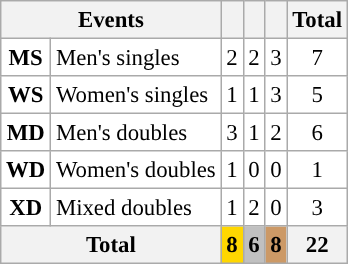<table class="wikitable sortable" style="text-align:center; font-size:95%; background:white">
<tr>
<th colspan="2">Events</th>
<th></th>
<th></th>
<th></th>
<th>Total</th>
</tr>
<tr>
<td><strong>MS</strong></td>
<td align="left">Men's singles</td>
<td>2</td>
<td>2</td>
<td>3</td>
<td>7</td>
</tr>
<tr>
<td><strong>WS</strong></td>
<td align="left">Women's singles</td>
<td>1</td>
<td>1</td>
<td>3</td>
<td>5</td>
</tr>
<tr>
<td><strong>MD</strong></td>
<td align="left">Men's doubles</td>
<td>3</td>
<td>1</td>
<td>2</td>
<td>6</td>
</tr>
<tr>
<td><strong>WD</strong></td>
<td align="left">Women's doubles</td>
<td>1</td>
<td>0</td>
<td>0</td>
<td>1</td>
</tr>
<tr>
<td><strong>XD</strong></td>
<td align="left">Mixed doubles</td>
<td>1</td>
<td>2</td>
<td>0</td>
<td>3</td>
</tr>
<tr>
<th colspan=2>Total</th>
<th style="background:gold">8</th>
<th style="background:silver">6</th>
<th style="background:#CC9966">8</th>
<th>22</th>
</tr>
</table>
